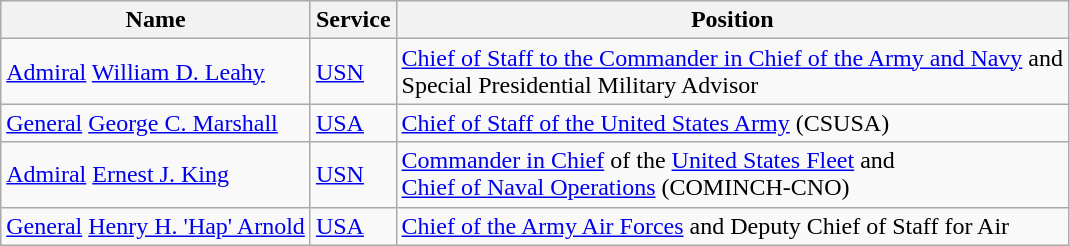<table class="wikitable">
<tr>
<th>Name</th>
<th>Service</th>
<th>Position</th>
</tr>
<tr>
<td><a href='#'>Admiral</a> <a href='#'>William D. Leahy</a></td>
<td><a href='#'>USN</a></td>
<td><a href='#'>Chief of Staff to the Commander in Chief of the Army and Navy</a> and<br>Special Presidential Military Advisor</td>
</tr>
<tr>
<td><a href='#'>General</a> <a href='#'>George C. Marshall</a></td>
<td><a href='#'>USA</a></td>
<td><a href='#'>Chief of Staff of the United States Army</a> (CSUSA)</td>
</tr>
<tr>
<td><a href='#'>Admiral</a> <a href='#'>Ernest J. King</a></td>
<td><a href='#'>USN</a></td>
<td><a href='#'>Commander in Chief</a> of the <a href='#'>United States Fleet</a> and<br><a href='#'>Chief of Naval Operations</a> (COMINCH-CNO)</td>
</tr>
<tr>
<td><a href='#'>General</a> <a href='#'>Henry H. 'Hap' Arnold</a></td>
<td><a href='#'>USA</a></td>
<td><a href='#'>Chief of the Army Air Forces</a> and Deputy Chief of Staff for Air</td>
</tr>
</table>
